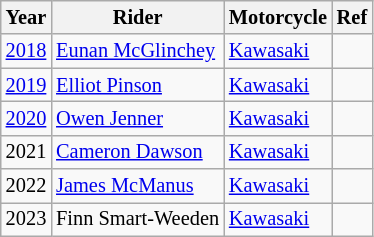<table class="wikitable" style="font-size: 85%">
<tr>
<th>Year</th>
<th>Rider</th>
<th>Motorcycle</th>
<th>Ref</th>
</tr>
<tr>
<td><a href='#'>2018</a></td>
<td><a href='#'>Eunan McGlinchey</a></td>
<td><a href='#'>Kawasaki</a></td>
<td></td>
</tr>
<tr>
<td><a href='#'>2019</a></td>
<td><a href='#'>Elliot Pinson</a></td>
<td><a href='#'>Kawasaki</a></td>
<td></td>
</tr>
<tr>
<td><a href='#'>2020</a></td>
<td><a href='#'>Owen Jenner</a></td>
<td><a href='#'>Kawasaki</a></td>
<td></td>
</tr>
<tr>
<td>2021</td>
<td><a href='#'>Cameron Dawson</a></td>
<td><a href='#'>Kawasaki</a></td>
<td></td>
</tr>
<tr>
<td>2022</td>
<td><a href='#'>James McManus</a></td>
<td><a href='#'>Kawasaki</a></td>
<td></td>
</tr>
<tr>
<td>2023</td>
<td>Finn Smart-Weeden</td>
<td><a href='#'>Kawasaki</a></td>
<td></td>
</tr>
</table>
